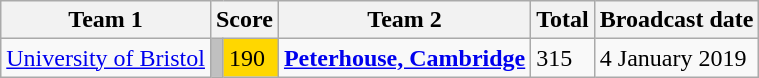<table class="wikitable">
<tr>
<th>Team 1</th>
<th colspan=2>Score</th>
<th>Team 2</th>
<th>Total</th>
<th>Broadcast date</th>
</tr>
<tr>
<td><a href='#'>University of Bristol</a></td>
<td style="background:silver"></td>
<td style="background:gold">190</td>
<td><strong><a href='#'>Peterhouse, Cambridge</a></strong></td>
<td>315</td>
<td>4 January 2019</td>
</tr>
</table>
